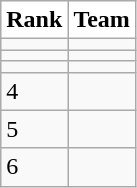<table class="wikitable collapsible" border="1">
<tr>
<th style="background:white;">Rank</th>
<th style="background:white;">Team</th>
</tr>
<tr>
<td></td>
<td></td>
</tr>
<tr>
<td></td>
<td></td>
</tr>
<tr>
<td></td>
<td></td>
</tr>
<tr>
<td>4</td>
<td></td>
</tr>
<tr>
<td>5</td>
<td></td>
</tr>
<tr>
<td>6</td>
<td></td>
</tr>
</table>
